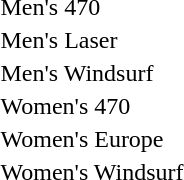<table>
<tr>
<td>Men's 470</td>
<td></td>
<td></td>
<td></td>
</tr>
<tr>
<td>Men's Laser</td>
<td></td>
<td></td>
<td></td>
</tr>
<tr>
<td>Men's Windsurf</td>
<td></td>
<td></td>
<td></td>
</tr>
<tr>
<td>Women's 470</td>
<td></td>
<td></td>
<td></td>
</tr>
<tr>
<td>Women's Europe</td>
<td></td>
<td></td>
<td></td>
</tr>
<tr>
<td>Women's Windsurf</td>
<td></td>
<td></td>
<td></td>
</tr>
</table>
